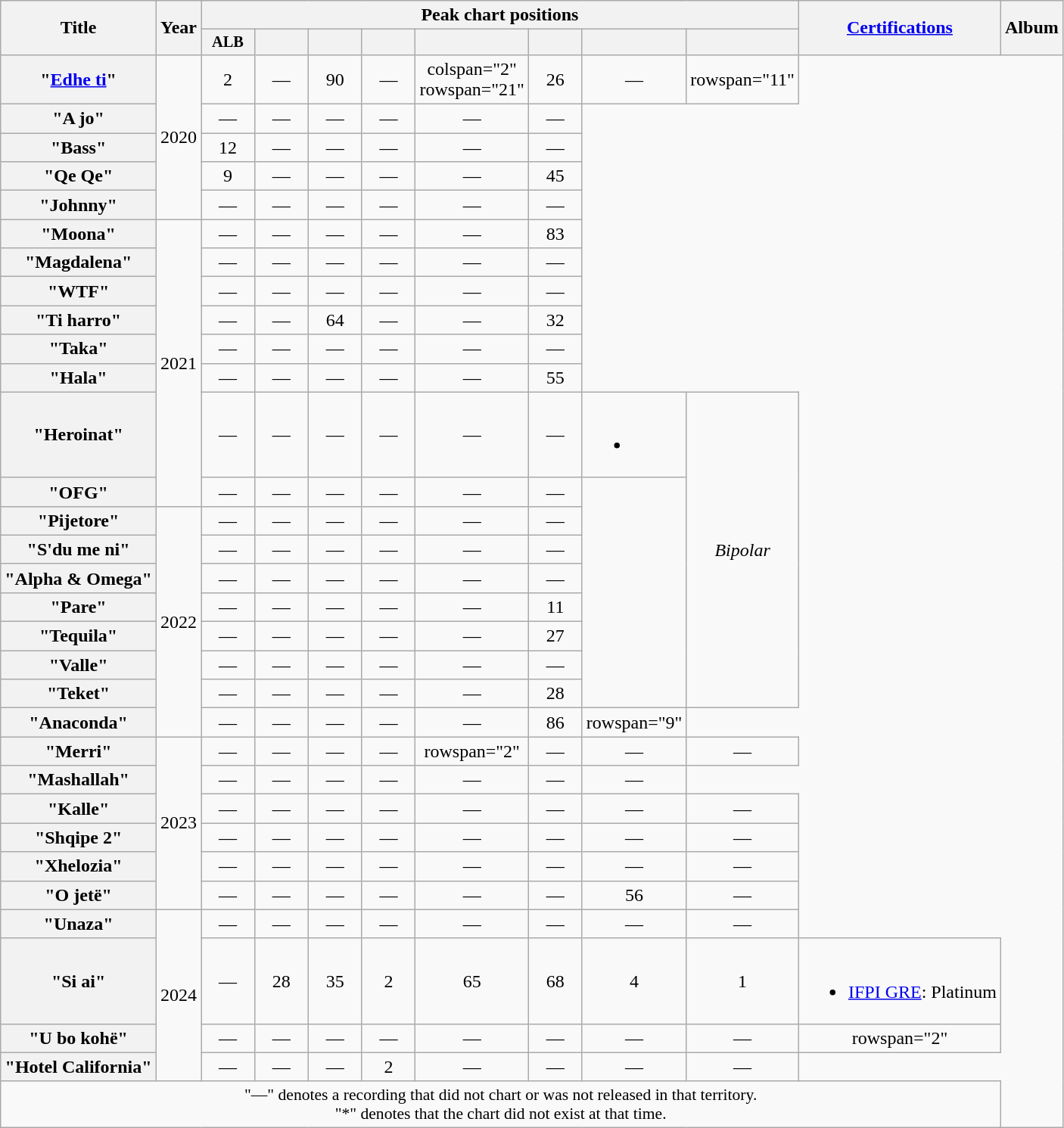<table class="wikitable plainrowheaders" style="text-align:center;">
<tr>
<th scope="col" rowspan="2">Title</th>
<th scope="col" rowspan="2">Year</th>
<th scope="col" colspan="8">Peak chart positions</th>
<th scope="col" rowspan="2"><a href='#'>Certifications</a></th>
<th scope="col" rowspan="2">Album</th>
</tr>
<tr>
<th style="width:3em; font-size:85%;">ALB<br></th>
<th style="width:3em; font-size:85%;"><a href='#'></a><br></th>
<th style="width:3em; font-size:85%;"><a href='#'></a><br></th>
<th style="width:3em; font-size:85%;"><a href='#'></a><br></th>
<th style="width:3em; font-size:85%;"><a href='#'></a><br></th>
<th style="width:3em; font-size:85%;"><a href='#'></a><br></th>
<th style="width:3em; font-size:85%;"><a href='#'></a><br></th>
<th style="width:3em; font-size:85%;"><a href='#'></a><br></th>
</tr>
<tr>
<th scope="row">"<a href='#'>Edhe ti</a>"<br></th>
<td rowspan="5">2020</td>
<td>2</td>
<td>—</td>
<td>90</td>
<td>—</td>
<td>colspan="2" rowspan="21" </td>
<td>26</td>
<td>—</td>
<td>rowspan="11" </td>
</tr>
<tr>
<th scope="row">"A jo"</th>
<td>—</td>
<td>—</td>
<td>—</td>
<td>—</td>
<td>—</td>
<td>—</td>
</tr>
<tr>
<th scope="row">"Bass"</th>
<td>12</td>
<td>—</td>
<td>—</td>
<td>—</td>
<td>—</td>
<td>—</td>
</tr>
<tr>
<th scope="row">"Qe Qe"</th>
<td>9</td>
<td>—</td>
<td>—</td>
<td>—</td>
<td>—</td>
<td>45</td>
</tr>
<tr>
<th scope="row">"Johnny"</th>
<td>—</td>
<td>—</td>
<td>—</td>
<td>—</td>
<td>—</td>
<td>—</td>
</tr>
<tr>
<th scope="row">"Moona"<br></th>
<td rowspan="8">2021</td>
<td>—</td>
<td>—</td>
<td>—</td>
<td>—</td>
<td>—</td>
<td>83</td>
</tr>
<tr>
<th scope="row">"Magdalena"<br></th>
<td>—</td>
<td>—</td>
<td>—</td>
<td>—</td>
<td>—</td>
<td>—</td>
</tr>
<tr>
<th scope="row">"WTF"<br></th>
<td>—</td>
<td>—</td>
<td>—</td>
<td>—</td>
<td>—</td>
<td>—</td>
</tr>
<tr>
<th scope="row">"Ti harro"<br></th>
<td>—</td>
<td>—</td>
<td>64</td>
<td>—</td>
<td>—</td>
<td>32</td>
</tr>
<tr>
<th scope="row">"Taka"</th>
<td>—</td>
<td>—</td>
<td>—</td>
<td>—</td>
<td>—</td>
<td>—</td>
</tr>
<tr>
<th scope="row">"Hala"<br></th>
<td>—</td>
<td>—</td>
<td>—</td>
<td>—</td>
<td>—</td>
<td>55</td>
</tr>
<tr>
<th scope="row">"Heroinat"</th>
<td>—</td>
<td>—</td>
<td>—</td>
<td>—</td>
<td>—</td>
<td>—</td>
<td><br><ul><li></li></ul></td>
<td rowspan="9"><em>Bipolar</em></td>
</tr>
<tr>
<th scope="row">"OFG"</th>
<td>—</td>
<td>—</td>
<td>—</td>
<td>—</td>
<td>—</td>
<td>—</td>
</tr>
<tr>
<th scope="row">"Pijetore"<br></th>
<td rowspan="8">2022</td>
<td>—</td>
<td>—</td>
<td>—</td>
<td>—</td>
<td>—</td>
<td>—</td>
</tr>
<tr>
<th scope="row">"S'du me ni"<br></th>
<td>—</td>
<td>—</td>
<td>—</td>
<td>—</td>
<td>—</td>
<td>—</td>
</tr>
<tr>
<th scope="row">"Alpha & Omega"<br></th>
<td>—</td>
<td>—</td>
<td>—</td>
<td>—</td>
<td>—</td>
<td>—</td>
</tr>
<tr>
<th scope="row">"Pare"<br></th>
<td>—</td>
<td>—</td>
<td>—</td>
<td>—</td>
<td>—</td>
<td>11</td>
</tr>
<tr>
<th scope="row">"Tequila"<br></th>
<td>—</td>
<td>—</td>
<td>—</td>
<td>—</td>
<td>—</td>
<td>27</td>
</tr>
<tr>
<th scope="row">"Valle"</th>
<td>—</td>
<td>—</td>
<td>—</td>
<td>—</td>
<td>—</td>
<td>—</td>
</tr>
<tr>
<th scope="row">"Teket"</th>
<td>—</td>
<td>—</td>
<td>—</td>
<td>—</td>
<td>—</td>
<td>28</td>
</tr>
<tr>
<th scope="row">"Anaconda"<br></th>
<td>—</td>
<td>—</td>
<td>—</td>
<td>—</td>
<td>—</td>
<td>86</td>
<td>rowspan="9" </td>
</tr>
<tr>
<th scope="row">"Merri"</th>
<td rowspan="6">2023</td>
<td>—</td>
<td>—</td>
<td>—</td>
<td>—</td>
<td>rowspan="2" </td>
<td>—</td>
<td>—</td>
<td>—</td>
</tr>
<tr>
<th scope="row">"Mashallah"<br></th>
<td>—</td>
<td>—</td>
<td>—</td>
<td>—</td>
<td>—</td>
<td>—</td>
<td>—</td>
</tr>
<tr>
<th scope="row">"Kalle"</th>
<td>—</td>
<td>—</td>
<td>—</td>
<td>—</td>
<td>—</td>
<td>—</td>
<td>—</td>
<td>—</td>
</tr>
<tr>
<th scope="row">"Shqipe 2"</th>
<td>—</td>
<td>—</td>
<td>—</td>
<td>—</td>
<td>—</td>
<td>—</td>
<td>—</td>
<td>—</td>
</tr>
<tr>
<th scope="row">"Xhelozia"</th>
<td>—</td>
<td>—</td>
<td>—</td>
<td>—</td>
<td>—</td>
<td>—</td>
<td>—</td>
<td>—</td>
</tr>
<tr>
<th scope="row">"O jetë"<br></th>
<td>—</td>
<td>—</td>
<td>—</td>
<td>—</td>
<td>—</td>
<td>—</td>
<td>56</td>
<td>—</td>
</tr>
<tr>
<th scope="row">"Unaza"<br></th>
<td rowspan="4">2024</td>
<td>—</td>
<td>—</td>
<td>—</td>
<td>—</td>
<td>—</td>
<td>—</td>
<td>—</td>
<td>—</td>
</tr>
<tr>
<th scope="row">"Si ai"</th>
<td>—</td>
<td>28</td>
<td>35</td>
<td>2</td>
<td>65</td>
<td>68</td>
<td>4</td>
<td>1</td>
<td><br><ul><li><a href='#'>IFPI GRE</a>: Platinum</li></ul></td>
</tr>
<tr>
<th scope="row">"U bo kohë"<br></th>
<td>—</td>
<td>—</td>
<td>—</td>
<td>—</td>
<td>—</td>
<td>—</td>
<td>—</td>
<td>—</td>
<td>rowspan="2" </td>
</tr>
<tr>
<th scope="row">"Hotel California"<br></th>
<td>—</td>
<td>—</td>
<td>—</td>
<td>2</td>
<td>—</td>
<td>—</td>
<td>—</td>
<td>—</td>
</tr>
<tr>
<td colspan="11" style="font-size:90%">"—" denotes a recording that did not chart or was not released in that territory.<br>"*" denotes that the chart did not exist at that time.</td>
</tr>
</table>
